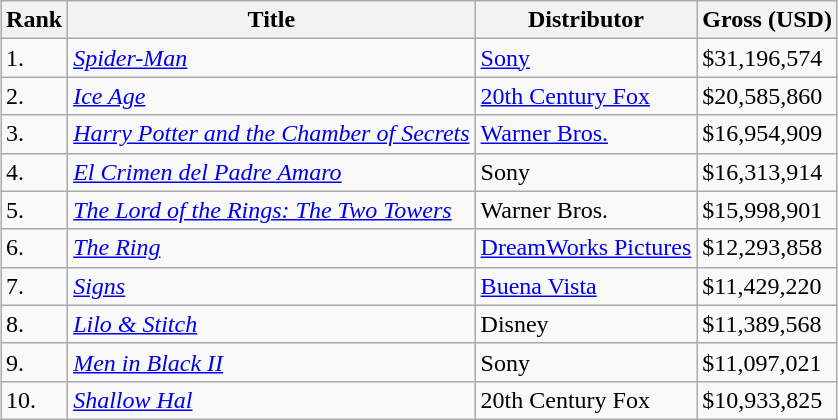<table class="wikitable sortable" style="margin:auto; margin:auto;">
<tr>
<th>Rank</th>
<th>Title</th>
<th>Distributor</th>
<th>Gross (USD)</th>
</tr>
<tr>
<td>1.</td>
<td><em><a href='#'>Spider-Man</a></em></td>
<td><a href='#'>Sony</a></td>
<td>$31,196,574</td>
</tr>
<tr>
<td>2.</td>
<td><em><a href='#'>Ice Age</a></em></td>
<td><a href='#'>20th Century Fox</a></td>
<td>$20,585,860</td>
</tr>
<tr>
<td>3.</td>
<td><em><a href='#'>Harry Potter and the Chamber of Secrets</a></em></td>
<td><a href='#'>Warner Bros.</a></td>
<td>$16,954,909</td>
</tr>
<tr>
<td>4.</td>
<td><em><a href='#'>El Crimen del Padre Amaro</a></em></td>
<td>Sony</td>
<td>$16,313,914</td>
</tr>
<tr>
<td>5.</td>
<td><em><a href='#'>The Lord of the Rings: The Two Towers</a></em></td>
<td>Warner Bros.</td>
<td>$15,998,901</td>
</tr>
<tr>
<td>6.</td>
<td><em><a href='#'>The Ring</a></em></td>
<td><a href='#'>DreamWorks Pictures</a></td>
<td>$12,293,858</td>
</tr>
<tr>
<td>7.</td>
<td><em><a href='#'>Signs</a></em></td>
<td><a href='#'>Buena Vista</a></td>
<td>$11,429,220</td>
</tr>
<tr>
<td>8.</td>
<td><em><a href='#'>Lilo & Stitch</a></em></td>
<td>Disney</td>
<td>$11,389,568</td>
</tr>
<tr>
<td>9.</td>
<td><em><a href='#'>Men in Black II</a></em></td>
<td>Sony</td>
<td>$11,097,021</td>
</tr>
<tr>
<td>10.</td>
<td><em><a href='#'>Shallow Hal</a></em></td>
<td>20th Century Fox</td>
<td>$10,933,825</td>
</tr>
</table>
